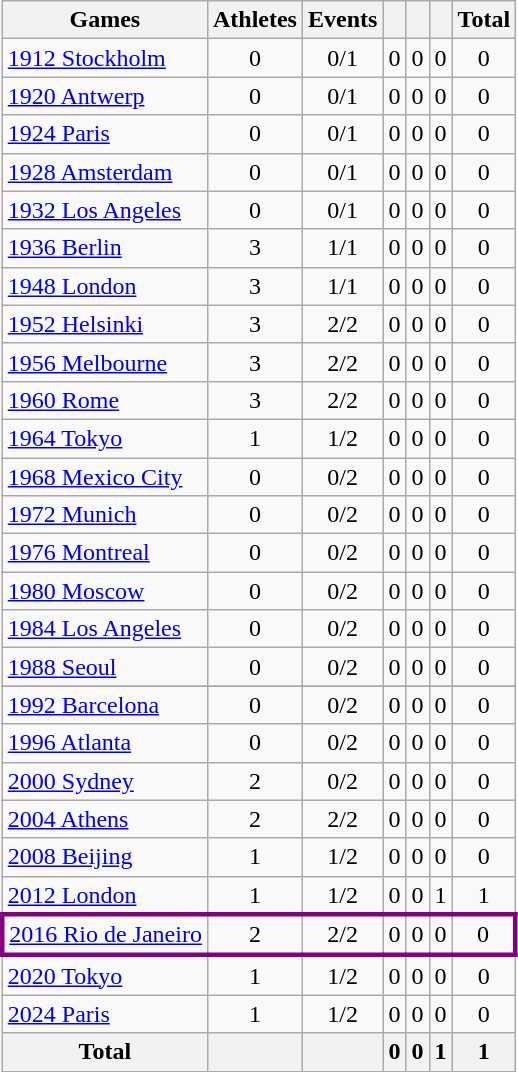<table class="wikitable sortable" style="text-align:center">
<tr>
<th>Games</th>
<th>Athletes</th>
<th>Events</th>
<th width:3em; font-weight:bold;"></th>
<th width:3em; font-weight:bold;"></th>
<th width:3em; font-weight:bold;"></th>
<th style="width:3; font-weight:bold;">Total</th>
</tr>
<tr>
<td align=left> <a href='#'>1912 Stockholm</a></td>
<td>0</td>
<td>0/1</td>
<td>0</td>
<td>0</td>
<td>0</td>
<td>0</td>
</tr>
<tr>
<td align=left> <a href='#'>1920 Antwerp</a></td>
<td>0</td>
<td>0/1</td>
<td>0</td>
<td>0</td>
<td>0</td>
<td>0</td>
</tr>
<tr>
<td align=left> <a href='#'>1924 Paris</a></td>
<td>0</td>
<td>0/1</td>
<td>0</td>
<td>0</td>
<td>0</td>
<td>0</td>
</tr>
<tr>
<td align=left> <a href='#'>1928 Amsterdam</a></td>
<td>0</td>
<td>0/1</td>
<td>0</td>
<td>0</td>
<td>0</td>
<td>0</td>
</tr>
<tr>
<td align=left> <a href='#'>1932 Los Angeles</a></td>
<td>0</td>
<td>0/1</td>
<td>0</td>
<td>0</td>
<td>0</td>
<td>0</td>
</tr>
<tr>
<td align=left> <a href='#'>1936 Berlin</a></td>
<td>3</td>
<td>1/1</td>
<td>0</td>
<td>0</td>
<td>0</td>
<td>0</td>
</tr>
<tr>
<td align=left> <a href='#'>1948 London</a></td>
<td>3</td>
<td>1/1</td>
<td>0</td>
<td>0</td>
<td>0</td>
<td>0</td>
</tr>
<tr>
<td align=left> <a href='#'>1952 Helsinki</a></td>
<td>3</td>
<td>2/2</td>
<td>0</td>
<td>0</td>
<td>0</td>
<td>0</td>
</tr>
<tr>
<td align=left> <a href='#'>1956 Melbourne</a></td>
<td>3</td>
<td>2/2</td>
<td>0</td>
<td>0</td>
<td>0</td>
<td>0</td>
</tr>
<tr>
<td align=left> <a href='#'>1960 Rome</a></td>
<td>3</td>
<td>2/2</td>
<td>0</td>
<td>0</td>
<td>0</td>
<td>0</td>
</tr>
<tr>
<td align=left> <a href='#'>1964 Tokyo</a></td>
<td>1</td>
<td>1/2</td>
<td>0</td>
<td>0</td>
<td>0</td>
<td>0</td>
</tr>
<tr>
<td align=left> <a href='#'>1968 Mexico City</a></td>
<td>0</td>
<td>0/2</td>
<td>0</td>
<td>0</td>
<td>0</td>
<td>0</td>
</tr>
<tr>
<td align=left> <a href='#'>1972 Munich</a></td>
<td>0</td>
<td>0/2</td>
<td>0</td>
<td>0</td>
<td>0</td>
<td>0</td>
</tr>
<tr>
<td align=left> <a href='#'>1976 Montreal</a></td>
<td>0</td>
<td>0/2</td>
<td>0</td>
<td>0</td>
<td>0</td>
<td>0</td>
</tr>
<tr>
<td align=left> <a href='#'>1980 Moscow</a></td>
<td>0</td>
<td>0/2</td>
<td>0</td>
<td>0</td>
<td>0</td>
<td>0</td>
</tr>
<tr>
<td align=left> <a href='#'>1984 Los Angeles</a></td>
<td>0</td>
<td>0/2</td>
<td>0</td>
<td>0</td>
<td>0</td>
<td>0</td>
</tr>
<tr>
<td align=left> <a href='#'>1988 Seoul</a></td>
<td>0</td>
<td>0/2</td>
<td>0</td>
<td>0</td>
<td>0</td>
<td>0</td>
</tr>
<tr>
</tr>
<tr>
<td align=left> <a href='#'>1992 Barcelona</a></td>
<td>0</td>
<td>0/2</td>
<td>0</td>
<td>0</td>
<td>0</td>
<td>0</td>
</tr>
<tr>
<td align=left> <a href='#'>1996 Atlanta</a></td>
<td>0</td>
<td>0/2</td>
<td>0</td>
<td>0</td>
<td>0</td>
<td>0</td>
</tr>
<tr>
<td align=left> <a href='#'>2000 Sydney</a></td>
<td>2</td>
<td>0/2</td>
<td>0</td>
<td>0</td>
<td>0</td>
<td>0</td>
</tr>
<tr>
<td align=left> <a href='#'>2004 Athens</a></td>
<td>2</td>
<td>2/2</td>
<td>0</td>
<td>0</td>
<td>0</td>
<td>0</td>
</tr>
<tr>
<td align=left> <a href='#'>2008 Beijing</a></td>
<td>1</td>
<td>1/2</td>
<td>0</td>
<td>0</td>
<td>0</td>
<td>0</td>
</tr>
<tr>
<td align=left> <a href='#'>2012 London</a></td>
<td>1</td>
<td>1/2</td>
<td>0</td>
<td>0</td>
<td>1</td>
<td>1</td>
</tr>
<tr>
</tr>
<tr align=center style="border: 3px solid purple">
<td align=left> <a href='#'>2016 Rio de Janeiro</a></td>
<td>2</td>
<td>2/2</td>
<td>0</td>
<td>0</td>
<td>0</td>
<td>0</td>
</tr>
<tr>
<td align=left> <a href='#'>2020 Tokyo</a></td>
<td>1</td>
<td>1/2</td>
<td>0</td>
<td>0</td>
<td>0</td>
<td>0</td>
</tr>
<tr>
<td align=left> <a href='#'>2024 Paris</a></td>
<td>1</td>
<td>1/2</td>
<td>0</td>
<td>0</td>
<td>0</td>
<td>0</td>
</tr>
<tr>
<th>Total</th>
<th></th>
<th></th>
<th>0</th>
<th>0</th>
<th>1</th>
<th>1</th>
</tr>
</table>
